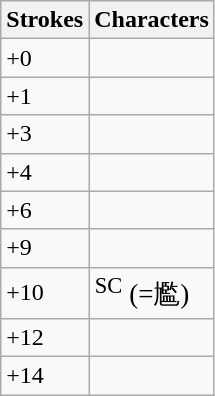<table class="wikitable">
<tr>
<th>Strokes</th>
<th>Characters</th>
</tr>
<tr --->
<td>+0</td>
<td style="font-size: large;"> </td>
</tr>
<tr --->
<td>+1</td>
<td style="font-size: large;"></td>
</tr>
<tr --->
<td>+3</td>
<td style="font-size: large;"> </td>
</tr>
<tr --->
<td>+4</td>
<td style="font-size: large;">    </td>
</tr>
<tr --->
<td>+6</td>
<td style="font-size: large;"> </td>
</tr>
<tr --->
<td>+9</td>
<td style="font-size: large;"> </td>
</tr>
<tr --->
<td>+10</td>
<td style="font-size: large;">  <sup>SC</sup> (=尷)</td>
</tr>
<tr --->
<td>+12</td>
<td style="font-size: large;"></td>
</tr>
<tr --->
<td>+14</td>
<td style="font-size: large;"> </td>
</tr>
</table>
